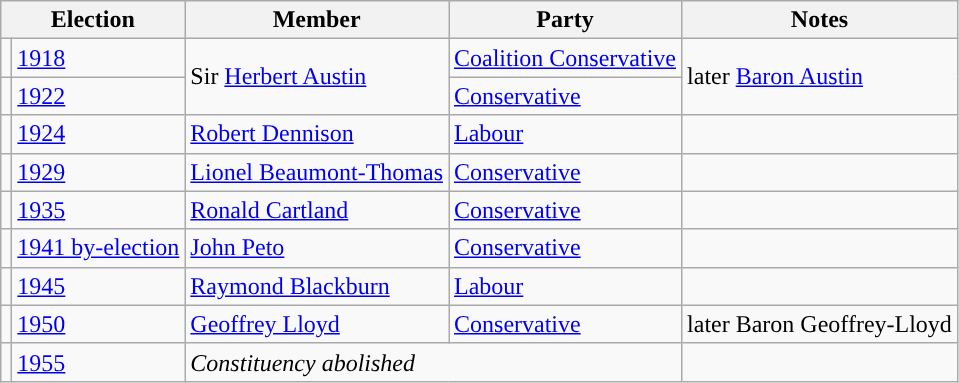<table class="wikitable">
<tr>
<th colspan="2">Election</th>
<th>Member</th>
<th>Party</th>
<th>Notes</th>
</tr>
<tr>
<td style="color:inherit;background-color: "></td>
<td><a href='#'>1918</a></td>
<td rowspan="2">Sir <a href='#'>Herbert Austin</a></td>
<td><a href='#'>Coalition Conservative</a></td>
<td rowspan="2">later <a href='#'>Baron Austin</a></td>
</tr>
<tr>
<td style="color:inherit;background-color: "></td>
<td><a href='#'>1922</a></td>
<td><a href='#'>Conservative</a></td>
</tr>
<tr>
<td style="color:inherit;background-color: "></td>
<td><a href='#'>1924</a></td>
<td><a href='#'>Robert Dennison</a></td>
<td><a href='#'>Labour</a></td>
<td></td>
</tr>
<tr>
<td style="color:inherit;background-color: "></td>
<td><a href='#'>1929</a></td>
<td><a href='#'>Lionel Beaumont-Thomas</a></td>
<td><a href='#'>Conservative</a></td>
<td></td>
</tr>
<tr>
<td style="color:inherit;background-color: "></td>
<td><a href='#'>1935</a></td>
<td><a href='#'>Ronald Cartland</a></td>
<td><a href='#'>Conservative</a></td>
<td></td>
</tr>
<tr>
<td style="color:inherit;background-color: "></td>
<td><a href='#'>1941 by-election</a></td>
<td><a href='#'>John Peto</a></td>
<td><a href='#'>Conservative</a></td>
<td></td>
</tr>
<tr>
<td style="color:inherit;background-color: "></td>
<td><a href='#'>1945</a></td>
<td><a href='#'>Raymond Blackburn</a></td>
<td><a href='#'>Labour</a></td>
<td></td>
</tr>
<tr>
<td style="color:inherit;background-color: "></td>
<td><a href='#'>1950</a></td>
<td><a href='#'>Geoffrey Lloyd</a></td>
<td><a href='#'>Conservative</a></td>
<td>later Baron Geoffrey-Lloyd</td>
</tr>
<tr>
<td></td>
<td><a href='#'>1955</a></td>
<td colspan="2"><em>Constituency abolished</em></td>
<td></td>
</tr>
</table>
